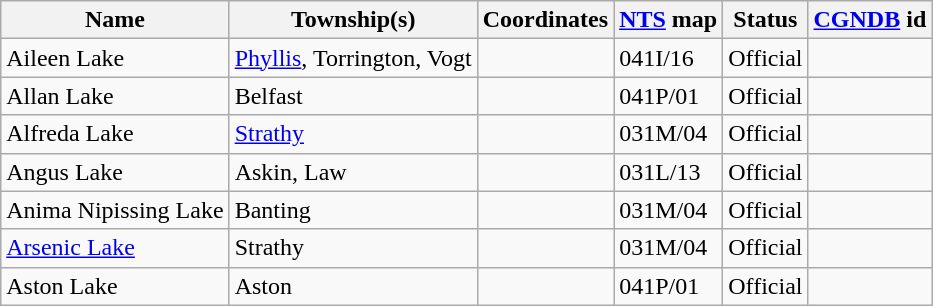<table class="wikitable sortable">
<tr>
<th>Name</th>
<th>Township(s)</th>
<th data-sort-type="number">Coordinates</th>
<th><a href='#'>NTS</a> map</th>
<th data-sort-type="number">Status</th>
<th><a href='#'>CGNDB</a> id</th>
</tr>
<tr>
<td>Aileen Lake</td>
<td><a href='#'>Phyllis</a>, Torrington, Vogt</td>
<td></td>
<td>041I/16</td>
<td>Official</td>
<td></td>
</tr>
<tr>
<td>Allan Lake</td>
<td>Belfast</td>
<td></td>
<td>041P/01</td>
<td>Official</td>
<td></td>
</tr>
<tr>
<td>Alfreda Lake</td>
<td><a href='#'>Strathy</a></td>
<td></td>
<td>031M/04</td>
<td>Official</td>
<td></td>
</tr>
<tr>
<td>Angus Lake</td>
<td>Askin, Law</td>
<td></td>
<td>031L/13</td>
<td>Official</td>
<td></td>
</tr>
<tr>
<td>Anima Nipissing Lake</td>
<td>Banting</td>
<td></td>
<td>031M/04</td>
<td>Official</td>
<td></td>
</tr>
<tr>
<td><a href='#'>Arsenic Lake</a></td>
<td>Strathy</td>
<td></td>
<td>031M/04</td>
<td>Official</td>
<td></td>
</tr>
<tr>
<td>Aston Lake</td>
<td>Aston</td>
<td></td>
<td>041P/01</td>
<td>Official</td>
<td></td>
</tr>
</table>
